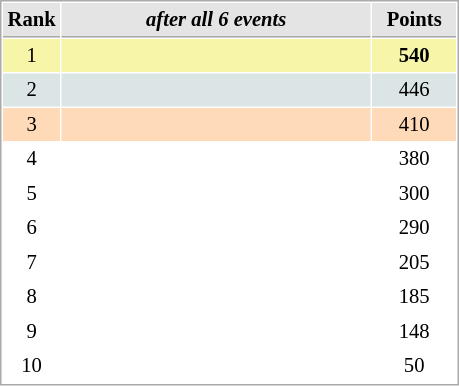<table cellspacing="1" cellpadding="3" style="border:1px solid #AAAAAA;font-size:86%">
<tr style="background-color: #E4E4E4;">
<th style="border-bottom:1px solid #AAAAAA; width: 10px;">Rank</th>
<th style="border-bottom:1px solid #AAAAAA; width: 200px;"><em>after all 6 events</em></th>
<th style="border-bottom:1px solid #AAAAAA; width: 50px;">Points</th>
</tr>
<tr style="background:#f7f6a8;">
<td align=center>1</td>
<td><strong></strong></td>
<td align=center><strong>540</strong></td>
</tr>
<tr style="background:#dce5e5;">
<td align=center>2</td>
<td></td>
<td align=center>446</td>
</tr>
<tr style="background:#ffdab9;">
<td align=center>3</td>
<td></td>
<td align=center>410</td>
</tr>
<tr>
<td align=center>4</td>
<td></td>
<td align=center>380</td>
</tr>
<tr>
<td align=center>5</td>
<td></td>
<td align=center>300</td>
</tr>
<tr>
<td align=center>6</td>
<td></td>
<td align=center>290</td>
</tr>
<tr>
<td align=center>7</td>
<td></td>
<td align=center>205</td>
</tr>
<tr>
<td align=center>8</td>
<td></td>
<td align=center>185</td>
</tr>
<tr>
<td align=center>9</td>
<td></td>
<td align=center>148</td>
</tr>
<tr>
<td align=center>10</td>
<td></td>
<td align=center>50</td>
</tr>
</table>
